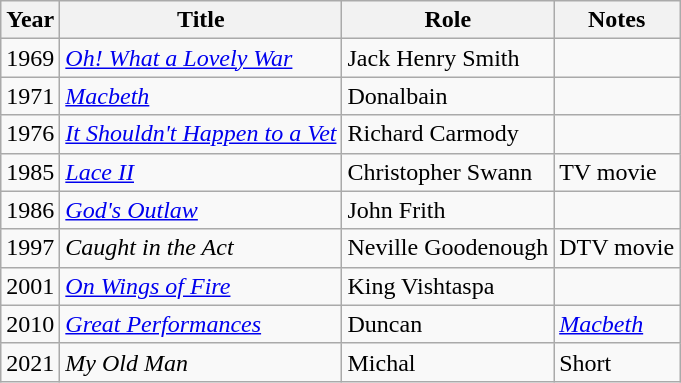<table class="wikitable">
<tr>
<th>Year</th>
<th>Title</th>
<th>Role</th>
<th>Notes</th>
</tr>
<tr>
<td>1969</td>
<td><em><a href='#'>Oh! What a Lovely War</a></em></td>
<td>Jack Henry Smith</td>
<td></td>
</tr>
<tr>
<td>1971</td>
<td><em><a href='#'>Macbeth</a></em></td>
<td>Donalbain</td>
<td></td>
</tr>
<tr>
<td>1976</td>
<td><em><a href='#'>It Shouldn't Happen to a Vet</a></em></td>
<td>Richard Carmody</td>
<td></td>
</tr>
<tr>
<td>1985</td>
<td><em><a href='#'>Lace II</a></em></td>
<td>Christopher Swann</td>
<td>TV movie</td>
</tr>
<tr>
<td>1986</td>
<td><em><a href='#'>God's Outlaw</a></em></td>
<td>John Frith</td>
<td></td>
</tr>
<tr>
<td>1997</td>
<td><em>Caught in the Act</em></td>
<td>Neville Goodenough</td>
<td>DTV movie</td>
</tr>
<tr>
<td>2001</td>
<td><em><a href='#'>On Wings of Fire</a></em></td>
<td>King Vishtaspa</td>
<td></td>
</tr>
<tr>
<td>2010</td>
<td><em><a href='#'>Great Performances</a></em></td>
<td>Duncan</td>
<td><em><a href='#'>Macbeth</a></em></td>
</tr>
<tr>
<td>2021</td>
<td><em>My Old Man</em></td>
<td>Michal</td>
<td>Short</td>
</tr>
</table>
